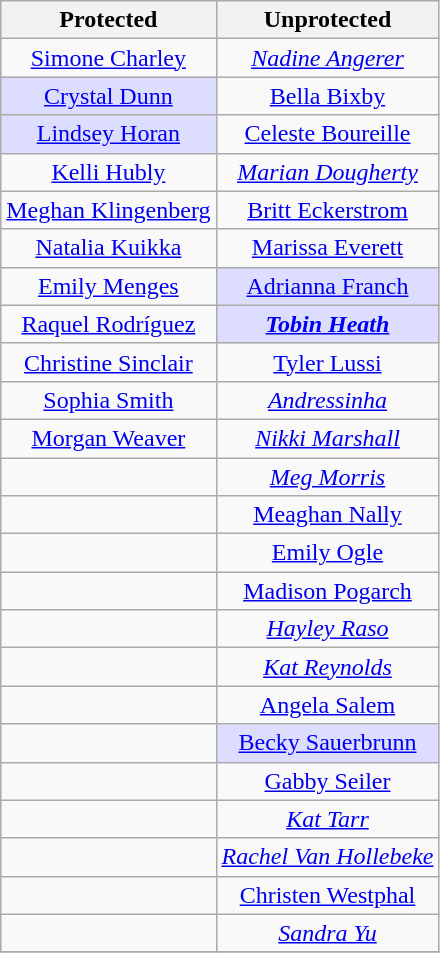<table class="wikitable" style="text-align:center">
<tr>
<th scope="col">Protected</th>
<th scope="col">Unprotected</th>
</tr>
<tr>
<td><a href='#'>Simone Charley</a></td>
<td><em><a href='#'>Nadine Angerer</a></em></td>
</tr>
<tr>
<td style="background:#ddf;"><a href='#'>Crystal Dunn</a></td>
<td><a href='#'>Bella Bixby</a></td>
</tr>
<tr>
<td style="background:#ddf;"><a href='#'>Lindsey Horan</a></td>
<td><a href='#'>Celeste Boureille</a></td>
</tr>
<tr>
<td><a href='#'>Kelli Hubly</a></td>
<td><em><a href='#'>Marian Dougherty</a></em></td>
</tr>
<tr>
<td><a href='#'>Meghan Klingenberg</a></td>
<td><a href='#'>Britt Eckerstrom</a></td>
</tr>
<tr>
<td><a href='#'>Natalia Kuikka</a></td>
<td><a href='#'>Marissa Everett</a></td>
</tr>
<tr>
<td><a href='#'>Emily Menges</a></td>
<td style="background:#ddf;"><a href='#'>Adrianna Franch</a></td>
</tr>
<tr>
<td><a href='#'>Raquel Rodríguez</a></td>
<td style="background:#ddf;"><strong><em><a href='#'>Tobin Heath</a></em></strong></td>
</tr>
<tr>
<td><a href='#'>Christine Sinclair</a></td>
<td><a href='#'>Tyler Lussi</a></td>
</tr>
<tr>
<td><a href='#'>Sophia Smith</a></td>
<td><em><a href='#'>Andressinha</a></em></td>
</tr>
<tr>
<td><a href='#'>Morgan Weaver</a></td>
<td><em><a href='#'>Nikki Marshall</a></em></td>
</tr>
<tr>
<td></td>
<td><em><a href='#'>Meg Morris</a></em></td>
</tr>
<tr>
<td></td>
<td><a href='#'>Meaghan Nally</a></td>
</tr>
<tr>
<td></td>
<td><a href='#'>Emily Ogle</a></td>
</tr>
<tr>
<td></td>
<td><a href='#'>Madison Pogarch</a></td>
</tr>
<tr>
<td></td>
<td><em><a href='#'>Hayley Raso</a></em></td>
</tr>
<tr>
<td></td>
<td><em><a href='#'>Kat Reynolds</a></em></td>
</tr>
<tr>
<td></td>
<td><a href='#'>Angela Salem</a></td>
</tr>
<tr>
<td></td>
<td style="background:#ddf;"><a href='#'>Becky Sauerbrunn</a></td>
</tr>
<tr>
<td></td>
<td><a href='#'>Gabby Seiler</a></td>
</tr>
<tr>
<td></td>
<td><em><a href='#'>Kat Tarr</a></em></td>
</tr>
<tr>
<td></td>
<td><em><a href='#'>Rachel Van Hollebeke</a></em></td>
</tr>
<tr>
<td></td>
<td><a href='#'>Christen Westphal</a></td>
</tr>
<tr>
<td></td>
<td><em><a href='#'>Sandra Yu</a></em></td>
</tr>
<tr>
</tr>
</table>
